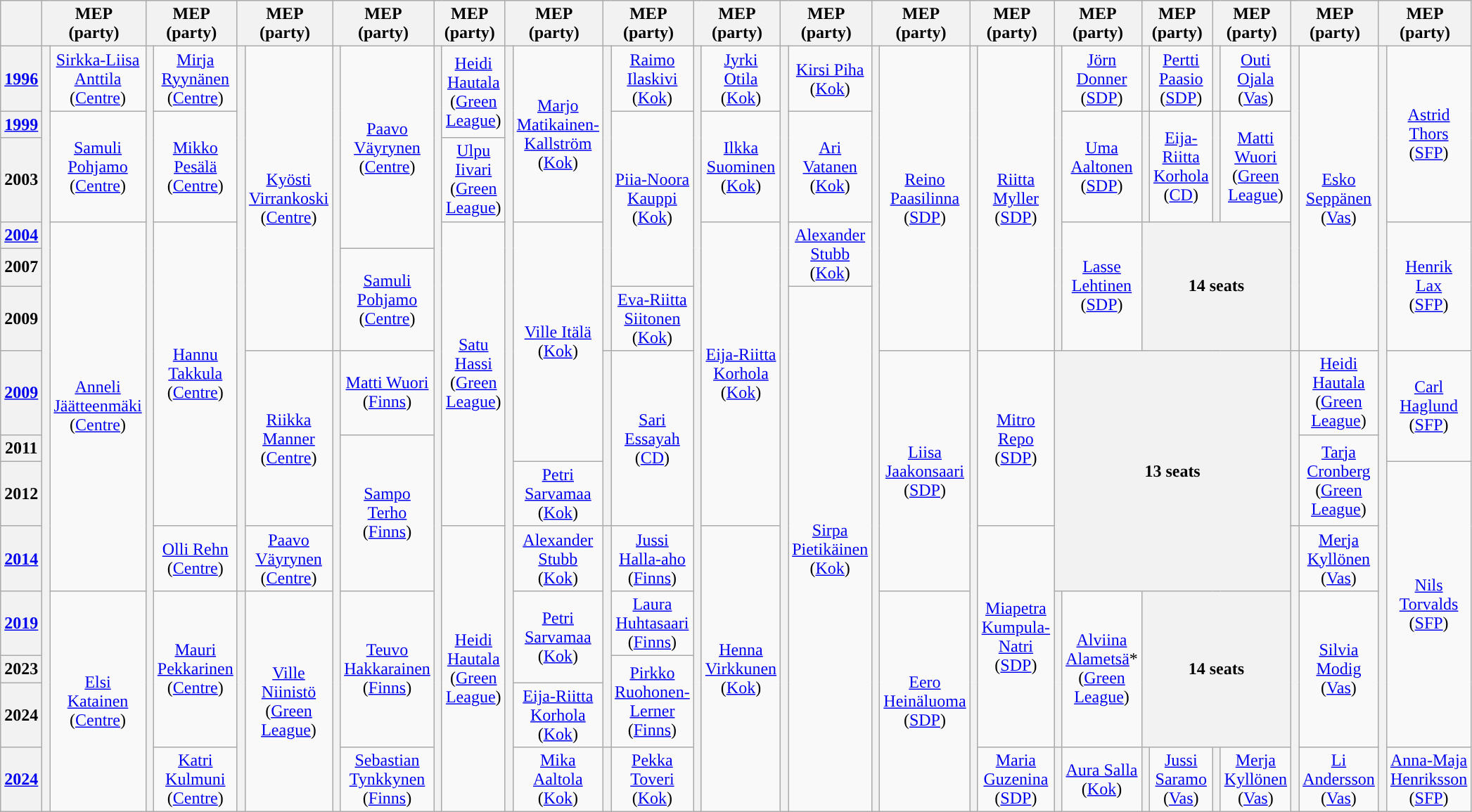<table class="wikitable" style="text-align:center">
<tr>
<th></th>
<th colspan=2>MEP<br>(party)</th>
<th colspan=2>MEP<br>(party)</th>
<th colspan=2>MEP<br>(party)</th>
<th colspan=2>MEP<br>(party)</th>
<th colspan=2>MEP<br>(party)</th>
<th colspan=2>MEP<br>(party)</th>
<th colspan=2>MEP<br>(party)</th>
<th colspan=2>MEP<br>(party)</th>
<th colspan=2>MEP<br>(party)</th>
<th colspan=2>MEP<br>(party)</th>
<th colspan=2>MEP<br>(party)</th>
<th colspan=2>MEP<br>(party)</th>
<th colspan=2>MEP<br>(party)</th>
<th colspan=2>MEP<br>(party)</th>
<th colspan=2>MEP<br>(party)</th>
<th colspan=2>MEP<br>(party)</th>
</tr>
<tr>
<th><a href='#'>1996</a></th>
<th rowspan=14 style="background-color: "></th>
<td rowspan=1><a href='#'>Sirkka-Liisa Anttila</a><br>(<a href='#'>Centre</a>)</td>
<th rowspan=14 style="background-color: "></th>
<td rowspan=1><a href='#'>Mirja Ryynänen</a><br>(<a href='#'>Centre</a>)</td>
<th rowspan=10 style="background-color: "></th>
<td rowspan=6><a href='#'>Kyösti Virrankoski</a><br>(<a href='#'>Centre</a>)</td>
<th rowspan=6 style="background-color: "></th>
<td rowspan=4><a href='#'>Paavo Väyrynen</a><br>(<a href='#'>Centre</a>)</td>
<th rowspan=14 style="background-color: "></th>
<td rowspan=2><a href='#'>Heidi Hautala</a><br>(<a href='#'>Green League</a>)</td>
<th rowspan=14 style="background-color: "></th>
<td rowspan=3><a href='#'>Marjo Matikainen-Kallström</a><br>(<a href='#'>Kok</a>)</td>
<th rowspan=6 style="background-color: "></th>
<td rowspan=1><a href='#'>Raimo Ilaskivi</a><br>(<a href='#'>Kok</a>)</td>
<th rowspan=14 style="background-color: "></th>
<td rowspan=1><a href='#'>Jyrki Otila</a><br>(<a href='#'>Kok</a>)</td>
<th rowspan=14 style="background-color: "></th>
<td rowspan=1><a href='#'>Kirsi Piha</a><br>(<a href='#'>Kok</a>)</td>
<th rowspan=14 style="background-color: "></th>
<td rowspan=6><a href='#'>Reino Paasilinna</a><br>(<a href='#'>SDP</a>)</td>
<th rowspan=14 style="background-color: "></th>
<td rowspan=6><a href='#'>Riitta Myller</a><br>(<a href='#'>SDP</a>)</td>
<th rowspan=6 style="background-color: "></th>
<td rowspan=1><a href='#'>Jörn Donner</a><br>(<a href='#'>SDP</a>)</td>
<th rowspan=1 style="background-color: "></th>
<td rowspan=1><a href='#'>Pertti Paasio</a><br>(<a href='#'>SDP</a>)</td>
<th rowspan=1 style="background-color: "></th>
<td rowspan=1><a href='#'>Outi Ojala</a><br>(<a href='#'>Vas</a>)</td>
<th rowspan=6 style="background-color: "></th>
<td rowspan=6><a href='#'>Esko Seppänen</a><br>(<a href='#'>Vas</a>)</td>
<th rowspan=15 style="background-color: "></th>
<td rowspan=3><a href='#'>Astrid Thors</a><br>(<a href='#'>SFP</a>)</td>
</tr>
<tr>
<th><a href='#'>1999</a></th>
<td rowspan=2><a href='#'>Samuli Pohjamo</a><br>(<a href='#'>Centre</a>)</td>
<td rowspan=2><a href='#'>Mikko Pesälä</a><br>(<a href='#'>Centre</a>)</td>
<td rowspan=4><a href='#'>Piia-Noora Kauppi</a><br>(<a href='#'>Kok</a>)</td>
<td rowspan=2><a href='#'>Ilkka Suominen</a><br>(<a href='#'>Kok</a>)</td>
<td rowspan=2><a href='#'>Ari Vatanen</a><br>(<a href='#'>Kok</a>)</td>
<td rowspan=2><a href='#'>Uma Aaltonen</a><br>(<a href='#'>SDP</a>)</td>
<th rowspan=2 style="background-color: "></th>
<td rowspan=2><a href='#'>Eija-Riitta Korhola</a><br>(<a href='#'>CD</a>)</td>
<th rowspan=2 style="background-color: "></th>
<td rowspan=2><a href='#'>Matti Wuori</a><br>(<a href='#'>Green League</a>)</td>
</tr>
<tr>
<th>2003</th>
<td rowspan=1><a href='#'>Ulpu Iivari</a><br>(<a href='#'>Green League</a>)</td>
</tr>
<tr>
<th><a href='#'>2004</a></th>
<td rowspan=7><a href='#'>Anneli Jäätteenmäki</a><br>(<a href='#'>Centre</a>)</td>
<td rowspan=6><a href='#'>Hannu Takkula</a><br>(<a href='#'>Centre</a>)</td>
<td rowspan=6><a href='#'>Satu Hassi</a><br>(<a href='#'>Green League</a>)</td>
<td rowspan=5><a href='#'>Ville Itälä</a><br>(<a href='#'>Kok</a>)</td>
<td rowspan=6><a href='#'>Eija-Riitta Korhola</a><br>(<a href='#'>Kok</a>)</td>
<td rowspan=2><a href='#'>Alexander Stubb</a><br>(<a href='#'>Kok</a>)</td>
<td rowspan=3><a href='#'>Lasse Lehtinen</a><br>(<a href='#'>SDP</a>)</td>
<th colspan=4; rowspan=3>14 seats</th>
<td rowspan=3><a href='#'>Henrik Lax</a><br>(<a href='#'>SFP</a>)</td>
</tr>
<tr>
<th>2007</th>
<td rowspan=2><a href='#'>Samuli Pohjamo</a><br>(<a href='#'>Centre</a>)</td>
</tr>
<tr>
<th>2009</th>
<td rowspan=1><a href='#'>Eva-Riitta Siitonen</a><br>(<a href='#'>Kok</a>)</td>
<td rowspan=9><a href='#'>Sirpa Pietikäinen</a><br>(<a href='#'>Kok</a>)</td>
</tr>
<tr>
<th><a href='#'>2009</a></th>
<td rowspan=3><a href='#'>Riikka Manner</a><br>(<a href='#'>Centre</a>)</td>
<th rowspan=8 style="background-color: "></th>
<td rowspan=1><a href='#'>Matti Wuori</a><br>(<a href='#'>Finns</a>)</td>
<th rowspan=3 style="background-color: "></th>
<td rowspan=3><a href='#'>Sari Essayah</a><br>(<a href='#'>CD</a>)</td>
<td rowspan=4><a href='#'>Liisa Jaakonsaari</a><br>(<a href='#'>SDP</a>)</td>
<td rowspan=3><a href='#'>Mitro Repo</a><br>(<a href='#'>SDP</a>)</td>
<th colspan=6; rowspan=4>13 seats</th>
<th rowspan=3 style="background-color: "></th>
<td rowspan=1><a href='#'>Heidi Hautala</a><br>(<a href='#'>Green League</a>)</td>
<td rowspan=2><a href='#'>Carl Haglund</a><br>(<a href='#'>SFP</a>)</td>
</tr>
<tr>
<th>2011</th>
<td rowspan=3><a href='#'>Sampo Terho</a><br>(<a href='#'>Finns</a>)</td>
<td rowspan=2><a href='#'>Tarja Cronberg</a><br>(<a href='#'>Green League</a>)</td>
</tr>
<tr>
<th>2012</th>
<td rowspan=1><a href='#'>Petri Sarvamaa</a><br>(<a href='#'>Kok</a>)</td>
<td rowspan=5><a href='#'>Nils Torvalds</a><br>(<a href='#'>SFP</a>)</td>
</tr>
<tr>
<th><a href='#'>2014</a></th>
<td rowspan=1><a href='#'>Olli Rehn</a><br>(<a href='#'>Centre</a>)</td>
<td rowspan=1><a href='#'>Paavo Väyrynen</a><br>(<a href='#'>Centre</a>)</td>
<td rowspan=5><a href='#'>Heidi Hautala</a><br>(<a href='#'>Green League</a>)</td>
<td rowspan=1><a href='#'>Alexander Stubb</a><br>(<a href='#'>Kok</a>)</td>
<th rowspan=4 style="background-color: "></th>
<td rowspan=1><a href='#'>Jussi Halla-aho</a><br>(<a href='#'>Finns</a>)</td>
<td rowspan=5><a href='#'>Henna Virkkunen</a><br>(<a href='#'>Kok</a>)</td>
<td rowspan=4><a href='#'>Miapetra Kumpula-Natri</a><br>(<a href='#'>SDP</a>)</td>
<th rowspan=5 style="background-color: "></th>
<td rowspan=1><a href='#'>Merja Kyllönen</a><br>(<a href='#'>Vas</a>)</td>
</tr>
<tr>
<th><a href='#'>2019</a></th>
<td rowspan=4><a href='#'>Elsi Katainen</a><br>(<a href='#'>Centre</a>)</td>
<td rowspan=3><a href='#'>Mauri Pekkarinen</a><br>(<a href='#'>Centre</a>)</td>
<th rowspan=4 style="background-color: "></th>
<td rowspan=4><a href='#'>Ville Niinistö</a><br>(<a href='#'>Green League</a>)</td>
<td rowspan=3><a href='#'>Teuvo Hakkarainen</a><br>(<a href='#'>Finns</a>)</td>
<td rowspan=2><a href='#'>Petri Sarvamaa</a><br>(<a href='#'>Kok</a>)</td>
<td rowspan=1><a href='#'>Laura Huhtasaari</a><br>(<a href='#'>Finns</a>)</td>
<td rowspan=4><a href='#'>Eero Heinäluoma</a><br>(<a href='#'>SDP</a>)</td>
<th rowspan=3 style="background-color: "></th>
<td rowspan=3><a href='#'>Alviina Alametsä</a>*<br>(<a href='#'>Green League</a>)</td>
<th colspan=4; rowspan=3>14 seats</th>
<td rowspan=3><a href='#'>Silvia Modig</a><br>(<a href='#'>Vas</a>)</td>
</tr>
<tr>
<th>2023</th>
<td rowspan=2><a href='#'>Pirkko Ruohonen-Lerner</a><br>(<a href='#'>Finns</a>)</td>
</tr>
<tr>
<th>2024</th>
<td rowspan=1><a href='#'>Eija-Riitta Korhola</a><br>(<a href='#'>Kok</a>)</td>
</tr>
<tr>
<th><a href='#'>2024</a></th>
<td rowspan=1><a href='#'>Katri Kulmuni</a><br>(<a href='#'>Centre</a>)</td>
<td rowspan=1><a href='#'>Sebastian Tynkkynen</a><br>(<a href='#'>Finns</a>)</td>
<td rowspan=1><a href='#'>Mika Aaltola</a><br>(<a href='#'>Kok</a>)</td>
<th rowspan=1 style="background-color: "></th>
<td rowspan=1><a href='#'>Pekka Toveri</a><br>(<a href='#'>Kok</a>)</td>
<td rowspan=1><a href='#'>Maria Guzenina</a><br>(<a href='#'>SDP</a>)</td>
<th rowspan=1 style="background-color: "></th>
<td rowspan=1><a href='#'>Aura Salla</a><br>(<a href='#'>Kok</a>)</td>
<th rowspan=1 style="background-color: "></th>
<td rowspan=1><a href='#'>Jussi Saramo</a><br>(<a href='#'>Vas</a>)</td>
<th rowspan=1 style="background-color: "></th>
<td rowspan=1><a href='#'>Merja Kyllönen</a><br>(<a href='#'>Vas</a>)</td>
<td rowspan=1><a href='#'>Li Andersson</a><br>(<a href='#'>Vas</a>)</td>
<td rowspan=1><a href='#'>Anna-Maja Henriksson</a><br>(<a href='#'>SFP</a>)</td>
</tr>
</table>
